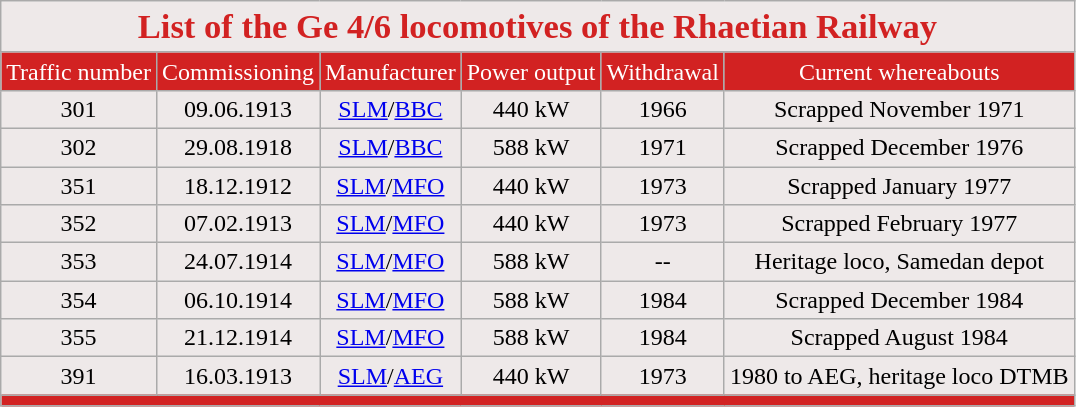<table class="wikitable">
<tr bgcolor="#EEE9E9" align="center" span style="color:#D22222">
<td colspan="6"><big><big><strong>List of the Ge 4/6 locomotives of the Rhaetian Railway</strong></big></big></td>
</tr>
<tr bgcolor="#D22222" align="center" span style="color:#ffffff">
<td>Traffic number</td>
<td>Commissioning</td>
<td>Manufacturer</td>
<td>Power output</td>
<td>Withdrawal</td>
<td>Current whereabouts</td>
</tr>
<tr bgcolor="#EEE9E9" align="center">
<td>301</td>
<td>09.06.1913</td>
<td><a href='#'>SLM</a>/<a href='#'>BBC</a></td>
<td>440 kW</td>
<td>1966</td>
<td>Scrapped November 1971</td>
</tr>
<tr bgcolor="#EEE9E9" align="center">
<td>302</td>
<td>29.08.1918</td>
<td><a href='#'>SLM</a>/<a href='#'>BBC</a></td>
<td>588 kW</td>
<td>1971</td>
<td>Scrapped December 1976</td>
</tr>
<tr bgcolor="#EEE9E9" align="center">
<td>351</td>
<td>18.12.1912</td>
<td><a href='#'>SLM</a>/<a href='#'>MFO</a></td>
<td>440 kW</td>
<td>1973</td>
<td>Scrapped January 1977</td>
</tr>
<tr bgcolor="#EEE9E9" align="center">
<td>352</td>
<td>07.02.1913</td>
<td><a href='#'>SLM</a>/<a href='#'>MFO</a></td>
<td>440 kW</td>
<td>1973</td>
<td>Scrapped February 1977</td>
</tr>
<tr bgcolor="#EEE9E9" align="center">
<td>353</td>
<td>24.07.1914</td>
<td><a href='#'>SLM</a>/<a href='#'>MFO</a></td>
<td>588 kW</td>
<td>--</td>
<td>Heritage loco, Samedan depot</td>
</tr>
<tr bgcolor="#EEE9E9" align="center">
<td>354</td>
<td>06.10.1914</td>
<td><a href='#'>SLM</a>/<a href='#'>MFO</a></td>
<td>588 kW</td>
<td>1984</td>
<td>Scrapped December 1984</td>
</tr>
<tr bgcolor="#EEE9E9" align="center">
<td>355</td>
<td>21.12.1914</td>
<td><a href='#'>SLM</a>/<a href='#'>MFO</a></td>
<td>588 kW</td>
<td>1984</td>
<td>Scrapped August 1984</td>
</tr>
<tr bgcolor="#EEE9E9" align="center">
<td>391</td>
<td>16.03.1913</td>
<td><a href='#'>SLM</a>/<a href='#'>AEG</a></td>
<td>440 kW</td>
<td>1973</td>
<td>1980 to AEG, heritage loco DTMB</td>
</tr>
<tr bgcolor="#D22222" align="center" span style="color:#ffffff">
<td colspan = "6"></td>
</tr>
</table>
